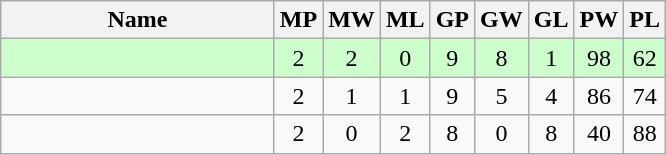<table class=wikitable style="text-align:center">
<tr>
<th width=175>Name</th>
<th width=20>MP</th>
<th width=20>MW</th>
<th width=20>ML</th>
<th width=20>GP</th>
<th width=20>GW</th>
<th width=20>GL</th>
<th width=20>PW</th>
<th width=20>PL</th>
</tr>
<tr style="background-color:#ccffcc;">
<td style="text-align:left;"><strong></strong></td>
<td>2</td>
<td>2</td>
<td>0</td>
<td>9</td>
<td>8</td>
<td>1</td>
<td>98</td>
<td>62</td>
</tr>
<tr>
<td style="text-align:left;"></td>
<td>2</td>
<td>1</td>
<td>1</td>
<td>9</td>
<td>5</td>
<td>4</td>
<td>86</td>
<td>74</td>
</tr>
<tr>
<td style="text-align:left;"></td>
<td>2</td>
<td>0</td>
<td>2</td>
<td>8</td>
<td>0</td>
<td>8</td>
<td>40</td>
<td>88</td>
</tr>
</table>
